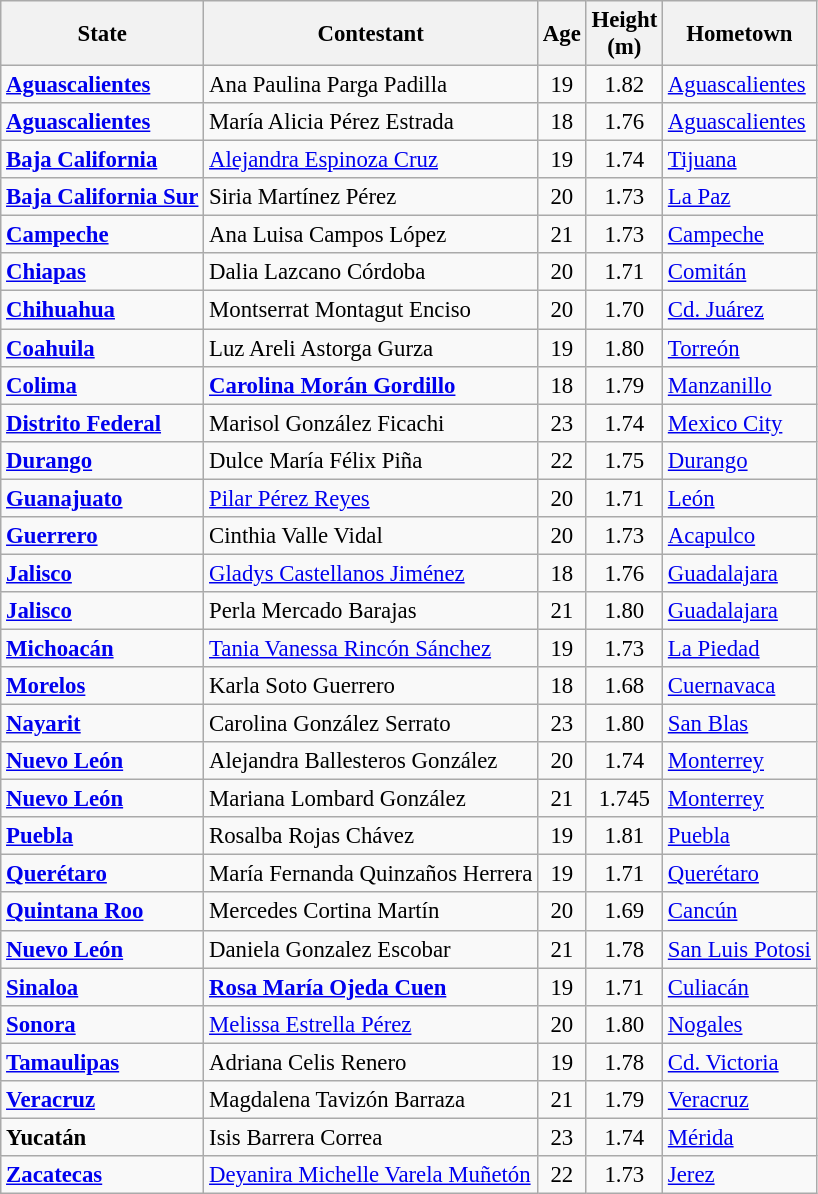<table class="wikitable sortable" style="font-size:95%;">
<tr>
<th>State</th>
<th>Contestant</th>
<th>Age</th>
<th>Height<br> (m)</th>
<th>Hometown</th>
</tr>
<tr>
<td><strong> <a href='#'>Aguascalientes</a></strong></td>
<td>Ana Paulina Parga Padilla</td>
<td align="center">19</td>
<td align="center">1.82</td>
<td><a href='#'>Aguascalientes</a></td>
</tr>
<tr>
<td><strong> <a href='#'>Aguascalientes</a></strong></td>
<td>María Alicia Pérez Estrada</td>
<td align="center">18</td>
<td align="center">1.76</td>
<td><a href='#'>Aguascalientes</a></td>
</tr>
<tr>
<td><strong> <a href='#'>Baja California</a></strong></td>
<td><a href='#'>Alejandra Espinoza Cruz</a></td>
<td align="center">19</td>
<td align="center">1.74</td>
<td><a href='#'>Tijuana</a></td>
</tr>
<tr>
<td><strong> <a href='#'>Baja California Sur</a></strong></td>
<td>Siria Martínez Pérez</td>
<td align="center">20</td>
<td align="center">1.73</td>
<td><a href='#'>La Paz</a></td>
</tr>
<tr>
<td><strong> <a href='#'>Campeche</a></strong></td>
<td>Ana Luisa Campos López</td>
<td align="center">21</td>
<td align="center">1.73</td>
<td><a href='#'>Campeche</a></td>
</tr>
<tr>
<td><strong> <a href='#'>Chiapas</a></strong></td>
<td>Dalia Lazcano Córdoba</td>
<td align="center">20</td>
<td align="center">1.71</td>
<td><a href='#'>Comitán</a></td>
</tr>
<tr>
<td><strong> <a href='#'>Chihuahua</a></strong></td>
<td>Montserrat Montagut Enciso</td>
<td align="center">20</td>
<td align="center">1.70</td>
<td><a href='#'>Cd. Juárez</a></td>
</tr>
<tr>
<td><strong> <a href='#'>Coahuila</a></strong></td>
<td>Luz Areli Astorga Gurza</td>
<td align="center">19</td>
<td align="center">1.80</td>
<td><a href='#'>Torreón</a></td>
</tr>
<tr>
<td><strong> <a href='#'>Colima</a></strong></td>
<td><strong><a href='#'>Carolina Morán Gordillo</a></strong></td>
<td align="center">18</td>
<td align="center">1.79</td>
<td><a href='#'>Manzanillo</a></td>
</tr>
<tr>
<td><strong> <a href='#'>Distrito Federal</a></strong></td>
<td>Marisol González Ficachi</td>
<td align="center">23</td>
<td align="center">1.74</td>
<td><a href='#'>Mexico City</a></td>
</tr>
<tr>
<td><strong> <a href='#'>Durango</a></strong></td>
<td>Dulce María Félix Piña</td>
<td align="center">22</td>
<td align="center">1.75</td>
<td><a href='#'>Durango</a></td>
</tr>
<tr>
<td><strong> <a href='#'>Guanajuato</a></strong></td>
<td><a href='#'>Pilar Pérez Reyes</a></td>
<td align="center">20</td>
<td align="center">1.71</td>
<td><a href='#'>León</a></td>
</tr>
<tr>
<td><strong> <a href='#'>Guerrero</a></strong></td>
<td>Cinthia Valle Vidal</td>
<td align="center">20</td>
<td align="center">1.73</td>
<td><a href='#'>Acapulco</a></td>
</tr>
<tr>
<td><strong> <a href='#'>Jalisco</a></strong></td>
<td><a href='#'>Gladys Castellanos Jiménez</a></td>
<td align="center">18</td>
<td align="center">1.76</td>
<td><a href='#'>Guadalajara</a></td>
</tr>
<tr>
<td><strong> <a href='#'>Jalisco</a></strong></td>
<td>Perla Mercado Barajas</td>
<td align="center">21</td>
<td align="center">1.80</td>
<td><a href='#'>Guadalajara</a></td>
</tr>
<tr>
<td><strong> <a href='#'>Michoacán</a></strong></td>
<td><a href='#'>Tania Vanessa Rincón Sánchez</a></td>
<td align="center">19</td>
<td align="center">1.73</td>
<td><a href='#'>La Piedad</a></td>
</tr>
<tr>
<td><strong> <a href='#'>Morelos</a></strong></td>
<td>Karla Soto Guerrero</td>
<td align="center">18</td>
<td align="center">1.68</td>
<td><a href='#'>Cuernavaca</a></td>
</tr>
<tr>
<td><strong> <a href='#'>Nayarit</a></strong></td>
<td>Carolina González Serrato</td>
<td align="center">23</td>
<td align="center">1.80</td>
<td><a href='#'>San Blas</a></td>
</tr>
<tr>
<td><strong> <a href='#'>Nuevo León</a></strong></td>
<td>Alejandra Ballesteros González</td>
<td align="center">20</td>
<td align="center">1.74</td>
<td><a href='#'>Monterrey</a></td>
</tr>
<tr>
<td><strong> <a href='#'>Nuevo León</a></strong></td>
<td>Mariana Lombard González</td>
<td align="center">21</td>
<td align="center">1.745</td>
<td><a href='#'>Monterrey</a></td>
</tr>
<tr>
<td><strong> <a href='#'>Puebla</a></strong></td>
<td>Rosalba Rojas Chávez</td>
<td align="center">19</td>
<td align="center">1.81</td>
<td><a href='#'>Puebla</a></td>
</tr>
<tr>
<td><strong> <a href='#'>Querétaro</a></strong></td>
<td>María Fernanda Quinzaños Herrera</td>
<td align="center">19</td>
<td align="center">1.71</td>
<td><a href='#'>Querétaro</a></td>
</tr>
<tr>
<td><strong> <a href='#'>Quintana Roo</a></strong></td>
<td>Mercedes Cortina Martín</td>
<td align="center">20</td>
<td align="center">1.69</td>
<td><a href='#'>Cancún</a></td>
</tr>
<tr>
<td><strong> <a href='#'>Nuevo León</a></strong></td>
<td>Daniela Gonzalez Escobar</td>
<td align="center">21</td>
<td align="center">1.78</td>
<td><a href='#'>San Luis Potosi</a></td>
</tr>
<tr>
<td><strong> <a href='#'>Sinaloa</a></strong></td>
<td><strong><a href='#'>Rosa María Ojeda Cuen</a></strong></td>
<td align="center">19</td>
<td align="center">1.71</td>
<td><a href='#'>Culiacán</a></td>
</tr>
<tr>
<td><strong> <a href='#'>Sonora</a></strong></td>
<td><a href='#'>Melissa Estrella Pérez</a></td>
<td align="center">20</td>
<td align="center">1.80</td>
<td><a href='#'>Nogales</a></td>
</tr>
<tr>
<td><strong> <a href='#'>Tamaulipas</a></strong></td>
<td>Adriana Celis Renero</td>
<td align="center">19</td>
<td align="center">1.78</td>
<td><a href='#'>Cd. Victoria</a></td>
</tr>
<tr>
<td><strong> <a href='#'>Veracruz</a></strong></td>
<td>Magdalena Tavizón Barraza</td>
<td align="center">21</td>
<td align="center">1.79</td>
<td><a href='#'>Veracruz</a></td>
</tr>
<tr>
<td><strong> Yucatán</strong></td>
<td>Isis Barrera Correa</td>
<td align="center">23</td>
<td align="center">1.74</td>
<td><a href='#'>Mérida</a></td>
</tr>
<tr>
<td><strong> <a href='#'>Zacatecas</a></strong></td>
<td><a href='#'>Deyanira Michelle Varela Muñetón</a></td>
<td align="center">22</td>
<td align="center">1.73</td>
<td><a href='#'>Jerez</a></td>
</tr>
</table>
